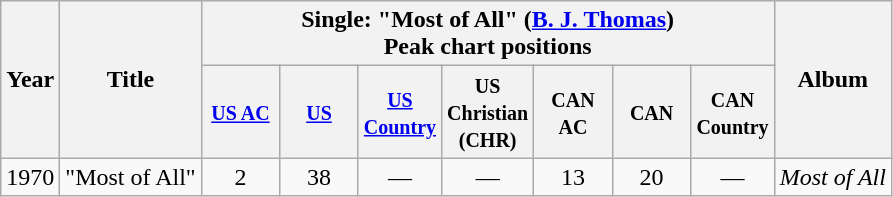<table class="wikitable">
<tr>
<th rowspan="2">Year</th>
<th rowspan="2">Title</th>
<th colspan="7">Single: "Most of All" (<a href='#'>B. J. Thomas</a>) <br> Peak chart positions </th>
<th rowspan="2">Album</th>
</tr>
<tr>
<th width="45"><small><a href='#'>US AC</a></small></th>
<th width="45"><small><a href='#'>US</a></small></th>
<th width="45"><small><a href='#'>US Country</a></small></th>
<th width="45"><small>US Christian (CHR)</small></th>
<th width="45"><small>CAN AC</small></th>
<th width="45"><small>CAN</small></th>
<th width="45"><small>CAN Country</small></th>
</tr>
<tr>
<td>1970</td>
<td>"Most of All"</td>
<td align="center">2</td>
<td align="center">38</td>
<td align="center">—</td>
<td align="center">—</td>
<td align="center">13</td>
<td align="center">20</td>
<td align="center">—</td>
<td rowspan="1"><em>Most of All</em></td>
</tr>
</table>
